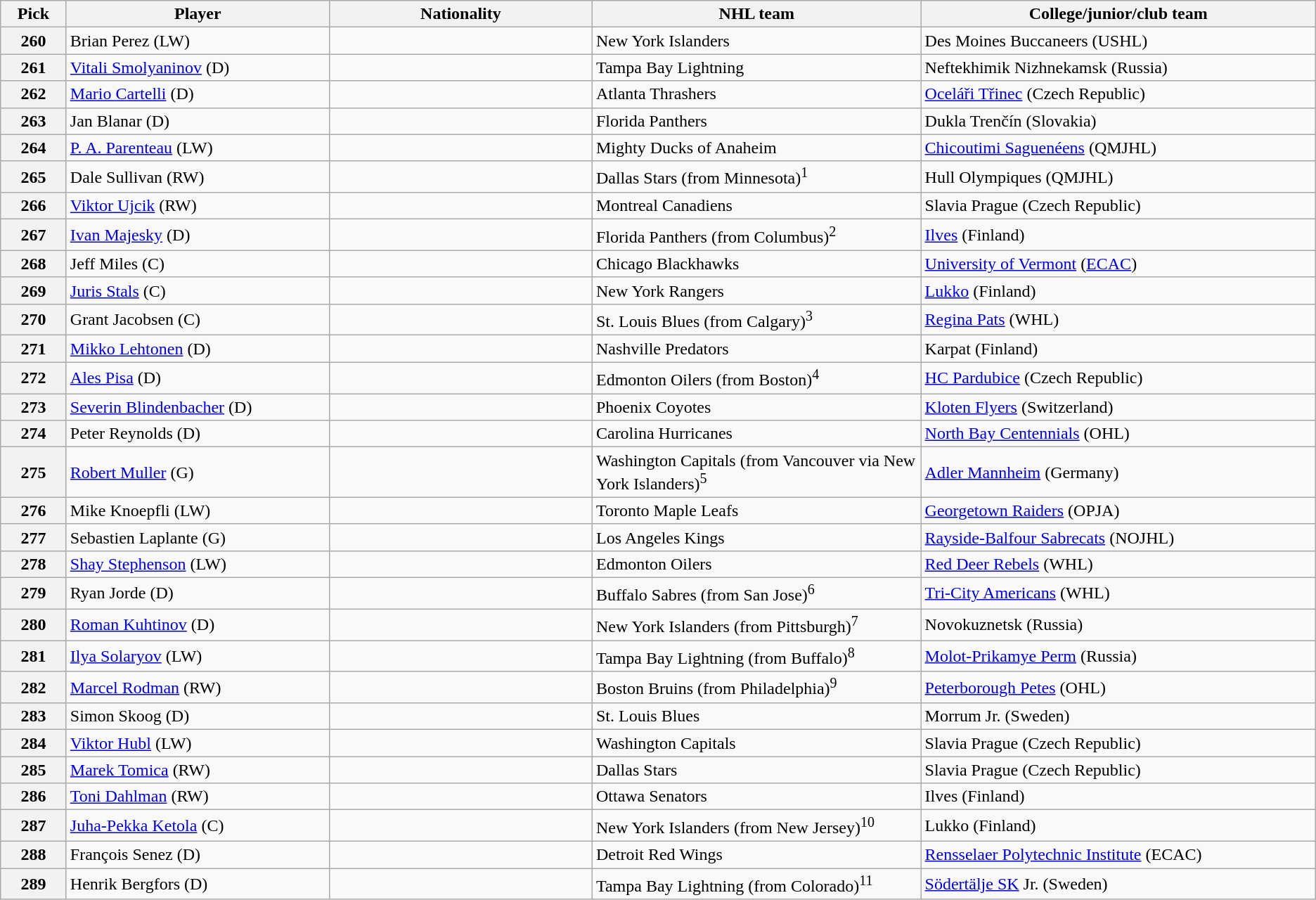<table class="wikitable">
<tr>
<th bgcolor="#DDDDFF" width="5%">Pick</th>
<th bgcolor="#DDDDFF" width="20%">Player</th>
<th bgcolor="#DDDDFF" width="20%">Nationality</th>
<th bgcolor="#DDDDFF" width="25%">NHL team</th>
<th bgcolor="#DDDDFF" width="30%">College/junior/club team</th>
</tr>
<tr>
<th>260</th>
<td>Brian Perez (LW)</td>
<td></td>
<td>New York Islanders</td>
<td>Des Moines Buccaneers (USHL)</td>
</tr>
<tr>
<th>261</th>
<td><a href='#'>Vitali Smolyaninov</a> (D)</td>
<td></td>
<td>Tampa Bay Lightning</td>
<td>Neftekhimik Nizhnekamsk (Russia)</td>
</tr>
<tr>
<th>262</th>
<td><a href='#'>Mario Cartelli</a> (D)</td>
<td></td>
<td>Atlanta Thrashers</td>
<td><a href='#'>Oceláři Třinec</a> (Czech Republic)</td>
</tr>
<tr>
<th>263</th>
<td>Jan Blanar (D)</td>
<td></td>
<td>Florida Panthers</td>
<td>Dukla Trenčín (Slovakia)</td>
</tr>
<tr>
<th>264</th>
<td><a href='#'>P. A. Parenteau</a> (LW)</td>
<td></td>
<td>Mighty Ducks of Anaheim</td>
<td><a href='#'>Chicoutimi Saguenéens</a> (QMJHL)</td>
</tr>
<tr>
<th>265</th>
<td>Dale Sullivan (RW)</td>
<td></td>
<td>Dallas Stars (from Minnesota)<sup>1</sup></td>
<td>Hull Olympiques (QMJHL)</td>
</tr>
<tr>
<th>266</th>
<td><a href='#'>Viktor Ujcik</a> (RW)</td>
<td></td>
<td>Montreal Canadiens</td>
<td>Slavia Prague (Czech Republic)</td>
</tr>
<tr>
<th>267</th>
<td><a href='#'>Ivan Majesky</a> (D)</td>
<td></td>
<td>Florida Panthers (from Columbus)<sup>2</sup></td>
<td><a href='#'>Ilves</a> (Finland)</td>
</tr>
<tr>
<th>268</th>
<td>Jeff Miles (C)</td>
<td></td>
<td>Chicago Blackhawks</td>
<td><a href='#'>University of Vermont</a> (<a href='#'>ECAC</a>)</td>
</tr>
<tr>
<th>269</th>
<td><a href='#'>Juris Stals</a> (C)</td>
<td></td>
<td>New York Rangers</td>
<td><a href='#'>Lukko</a> (Finland)</td>
</tr>
<tr>
<th>270</th>
<td>Grant Jacobsen (C)</td>
<td></td>
<td>St. Louis Blues (from Calgary)<sup>3</sup></td>
<td><a href='#'>Regina Pats</a> (WHL)</td>
</tr>
<tr>
<th>271</th>
<td><a href='#'>Mikko Lehtonen</a> (D)</td>
<td></td>
<td>Nashville Predators</td>
<td>Karpat (Finland)</td>
</tr>
<tr>
<th>272</th>
<td><a href='#'>Ales Pisa</a> (D)</td>
<td></td>
<td>Edmonton Oilers (from Boston)<sup>4</sup></td>
<td><a href='#'>HC Pardubice</a> (Czech Republic)</td>
</tr>
<tr>
<th>273</th>
<td><a href='#'>Severin Blindenbacher</a> (D)</td>
<td></td>
<td>Phoenix Coyotes</td>
<td><a href='#'>Kloten Flyers</a> (Switzerland)</td>
</tr>
<tr>
<th>274</th>
<td>Peter Reynolds (D)</td>
<td></td>
<td>Carolina Hurricanes</td>
<td><a href='#'>North Bay Centennials</a> (OHL)</td>
</tr>
<tr>
<th>275</th>
<td><a href='#'>Robert Muller</a> (G)</td>
<td></td>
<td>Washington Capitals (from Vancouver via New York Islanders)<sup>5</sup></td>
<td><a href='#'>Adler Mannheim</a> (Germany)</td>
</tr>
<tr>
<th>276</th>
<td>Mike Knoepfli (LW)</td>
<td></td>
<td>Toronto Maple Leafs</td>
<td><a href='#'>Georgetown Raiders</a> (OPJA)</td>
</tr>
<tr>
<th>277</th>
<td>Sebastien Laplante (G)</td>
<td></td>
<td>Los Angeles Kings</td>
<td><a href='#'>Rayside-Balfour Sabrecats</a> (NOJHL)</td>
</tr>
<tr>
<th>278</th>
<td><a href='#'>Shay Stephenson</a> (LW)</td>
<td></td>
<td>Edmonton Oilers</td>
<td><a href='#'>Red Deer Rebels</a> (WHL)</td>
</tr>
<tr>
<th>279</th>
<td>Ryan Jorde (D)</td>
<td></td>
<td>Buffalo Sabres (from San Jose)<sup>6</sup></td>
<td><a href='#'>Tri-City Americans</a> (WHL)</td>
</tr>
<tr>
<th>280</th>
<td><a href='#'>Roman Kuhtinov</a> (D)</td>
<td></td>
<td>New York Islanders (from Pittsburgh)<sup>7</sup></td>
<td>Novokuznetsk (Russia)</td>
</tr>
<tr>
<th>281</th>
<td><a href='#'>Ilya Solaryov</a> (LW)</td>
<td></td>
<td>Tampa Bay Lightning (from Buffalo)<sup>8</sup></td>
<td><a href='#'>Molot-Prikamye Perm</a> (Russia)</td>
</tr>
<tr>
<th>282</th>
<td><a href='#'>Marcel Rodman</a> (RW)</td>
<td></td>
<td>Boston Bruins (from Philadelphia)<sup>9</sup></td>
<td><a href='#'>Peterborough Petes</a> (OHL)</td>
</tr>
<tr>
<th>283</th>
<td>Simon Skoog (D)</td>
<td></td>
<td>St. Louis Blues</td>
<td>Morrum Jr. (Sweden)</td>
</tr>
<tr>
<th>284</th>
<td><a href='#'>Viktor Hubl</a> (LW)</td>
<td></td>
<td>Washington Capitals</td>
<td>Slavia Prague (Czech Republic)</td>
</tr>
<tr>
<th>285</th>
<td><a href='#'>Marek Tomica</a> (RW)</td>
<td></td>
<td>Dallas Stars</td>
<td>Slavia Prague (Czech Republic)</td>
</tr>
<tr>
<th>286</th>
<td><a href='#'>Toni Dahlman</a> (RW)</td>
<td></td>
<td>Ottawa Senators</td>
<td>Ilves (Finland)</td>
</tr>
<tr>
<th>287</th>
<td><a href='#'>Juha-Pekka Ketola</a> (C)</td>
<td></td>
<td>New York Islanders (from New Jersey)<sup>10</sup></td>
<td>Lukko (Finland)</td>
</tr>
<tr>
<th>288</th>
<td>François Senez (D)</td>
<td></td>
<td>Detroit Red Wings</td>
<td><a href='#'>Rensselaer Polytechnic Institute</a> (ECAC)</td>
</tr>
<tr>
<th>289</th>
<td>Henrik Bergfors (D)</td>
<td></td>
<td>Tampa Bay Lightning (from Colorado)<sup>11</sup></td>
<td><a href='#'>Södertälje SK</a> Jr. (Sweden)</td>
</tr>
</table>
